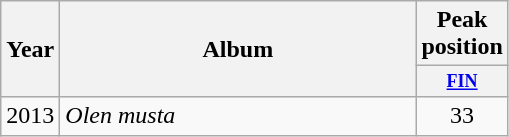<table class="wikitable">
<tr>
<th rowspan="2">Year</th>
<th rowspan="2" style="width:230px;">Album</th>
<th colspan="2">Peak<br>position</th>
</tr>
<tr>
<th style="width;font-size:75%"><a href='#'>FIN</a><br></th>
</tr>
<tr>
<td>2013</td>
<td><em>Olen musta</em></td>
<td style="text-align:center;">33</td>
</tr>
</table>
